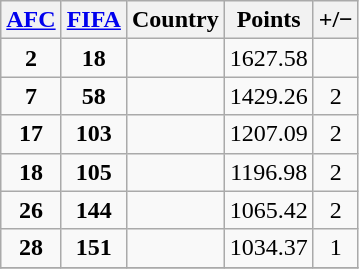<table class="wikitable" style="text-align: center;">
<tr>
<th><a href='#'>AFC</a></th>
<th><a href='#'>FIFA</a></th>
<th>Country</th>
<th>Points</th>
<th>+/−</th>
</tr>
<tr>
<td><strong>2</strong></td>
<td><strong>18</strong></td>
<td align=left></td>
<td>1627.58</td>
<td></td>
</tr>
<tr>
<td><strong>7</strong></td>
<td><strong>58</strong></td>
<td align=left></td>
<td>1429.26</td>
<td> 2</td>
</tr>
<tr>
<td><strong>17</strong></td>
<td><strong>103</strong></td>
<td align=left></td>
<td>1207.09</td>
<td> 2</td>
</tr>
<tr>
<td><strong>18</strong></td>
<td><strong>105</strong></td>
<td align=left></td>
<td>1196.98</td>
<td> 2</td>
</tr>
<tr>
<td><strong>26</strong></td>
<td><strong>144</strong></td>
<td align=left></td>
<td>1065.42</td>
<td> 2</td>
</tr>
<tr>
<td><strong>28</strong></td>
<td><strong>151</strong></td>
<td align=left></td>
<td>1034.37</td>
<td> 1</td>
</tr>
<tr>
</tr>
</table>
